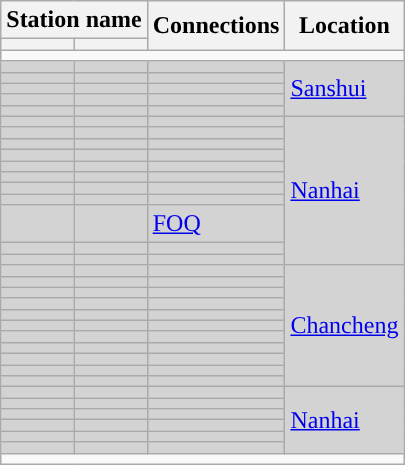<table class="wikitable">
<tr>
<th colspan="2">Station name</th>
<th rowspan="2">Connections</th>
<th rowspan="2">Location</th>
</tr>
<tr>
<th></th>
<th></th>
</tr>
<tr style="background:#">
<td colspan="5"></td>
</tr>
<tr bgcolor="lightgrey">
<td></td>
<td></td>
<td></td>
<td rowspan="5"><a href='#'>Sanshui</a></td>
</tr>
<tr bgcolor="lightgrey">
<td></td>
<td></td>
<td></td>
</tr>
<tr bgcolor="lightgrey">
<td></td>
<td></td>
<td></td>
</tr>
<tr bgcolor="lightgrey">
<td></td>
<td></td>
<td></td>
</tr>
<tr bgcolor="lightgrey">
<td></td>
<td></td>
<td></td>
</tr>
<tr bgcolor="lightgrey">
<td></td>
<td></td>
<td></td>
<td rowspan="11"><a href='#'>Nanhai</a></td>
</tr>
<tr bgcolor="lightgrey">
<td></td>
<td></td>
<td></td>
</tr>
<tr bgcolor="lightgrey">
<td></td>
<td></td>
<td></td>
</tr>
<tr bgcolor="lightgrey">
<td></td>
<td></td>
<td></td>
</tr>
<tr bgcolor="lightgrey">
<td></td>
<td></td>
<td></td>
</tr>
<tr bgcolor="lightgrey">
<td></td>
<td></td>
<td></td>
</tr>
<tr bgcolor="lightgrey">
<td></td>
<td></td>
<td></td>
</tr>
<tr bgcolor="lightgrey">
<td></td>
<td></td>
<td></td>
</tr>
<tr bgcolor="lightgrey">
<td></td>
<td></td>
<td>   <a href='#'>FOQ</a> </td>
</tr>
<tr bgcolor="lightgrey">
<td></td>
<td></td>
<td></td>
</tr>
<tr bgcolor="lightgrey">
<td></td>
<td></td>
<td></td>
</tr>
<tr bgcolor="lightgrey">
<td></td>
<td></td>
<td></td>
<td rowspan="11"><a href='#'>Chancheng</a></td>
</tr>
<tr bgcolor="lightgrey">
<td></td>
<td></td>
<td></td>
</tr>
<tr bgcolor="lightgrey">
<td></td>
<td></td>
<td></td>
</tr>
<tr bgcolor="lightgrey">
<td></td>
<td></td>
<td></td>
</tr>
<tr bgcolor="lightgrey">
<td></td>
<td></td>
<td></td>
</tr>
<tr bgcolor="lightgrey">
<td></td>
<td></td>
<td></td>
</tr>
<tr bgcolor="lightgrey">
<td></td>
<td></td>
<td></td>
</tr>
<tr bgcolor="lightgrey">
<td></td>
<td></td>
<td> </td>
</tr>
<tr bgcolor="lightgrey">
<td></td>
<td></td>
<td></td>
</tr>
<tr bgcolor="lightgrey">
<td></td>
<td></td>
<td></td>
</tr>
<tr bgcolor="lightgrey">
<td></td>
<td></td>
<td></td>
</tr>
<tr bgcolor="lightgrey">
<td></td>
<td></td>
<td></td>
<td rowspan="6"><a href='#'>Nanhai</a></td>
</tr>
<tr bgcolor="lightgrey">
<td></td>
<td></td>
<td></td>
</tr>
<tr bgcolor="lightgrey">
<td></td>
<td></td>
<td></td>
</tr>
<tr bgcolor="lightgrey">
<td></td>
<td></td>
<td></td>
</tr>
<tr bgcolor="lightgrey">
<td></td>
<td></td>
<td></td>
</tr>
<tr bgcolor="lightgrey">
<td></td>
<td></td>
<td></td>
</tr>
<tr style="background:#">
<td colspan="5"></td>
</tr>
</table>
